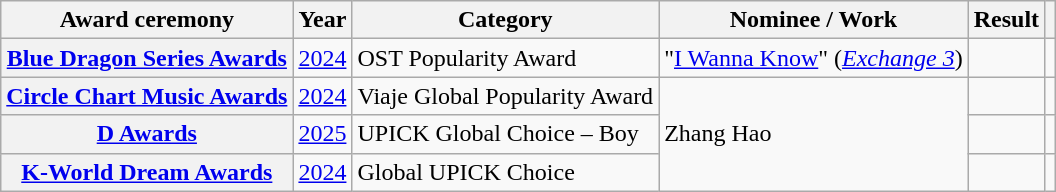<table class="wikitable plainrowheaders sortable">
<tr>
<th scope="col">Award ceremony</th>
<th scope="col">Year</th>
<th scope="col">Category </th>
<th scope="col">Nominee / Work</th>
<th scope="col">Result</th>
<th scope="col" class="unsortable"></th>
</tr>
<tr>
<th scope="row"><a href='#'>Blue Dragon Series Awards</a></th>
<td style="text-align:center"><a href='#'>2024</a></td>
<td>OST Popularity Award</td>
<td>"<a href='#'>I Wanna Know</a>" (<em><a href='#'>Exchange 3</a></em>)</td>
<td></td>
<td style="text-align:center"></td>
</tr>
<tr>
<th scope="row"><a href='#'>Circle Chart Music Awards</a></th>
<td style="text-align:center"><a href='#'>2024</a></td>
<td>Viaje Global Popularity Award</td>
<td rowspan="3">Zhang Hao</td>
<td></td>
<td style="text-align:center"></td>
</tr>
<tr>
<th scope="row"><a href='#'>D Awards</a></th>
<td style="text-align:center"><a href='#'>2025</a></td>
<td>UPICK Global Choice – Boy</td>
<td></td>
<td style="text-align:center"></td>
</tr>
<tr>
<th scope="row"><a href='#'>K-World Dream Awards</a></th>
<td style="text-align:center"><a href='#'>2024</a></td>
<td>Global UPICK Choice</td>
<td></td>
<td style="text-align:center"></td>
</tr>
</table>
